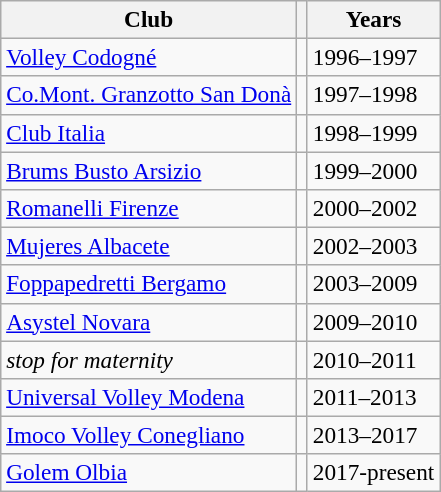<table class="wikitable sortable" style="font-size:97%;">
<tr>
<th>Club</th>
<th></th>
<th>Years</th>
</tr>
<tr>
<td><a href='#'>Volley Codogné</a></td>
<td></td>
<td>1996–1997</td>
</tr>
<tr>
<td><a href='#'>Co.Mont. Granzotto San Donà</a></td>
<td></td>
<td>1997–1998</td>
</tr>
<tr>
<td><a href='#'>Club Italia</a></td>
<td></td>
<td>1998–1999</td>
</tr>
<tr>
<td><a href='#'>Brums Busto Arsizio</a></td>
<td></td>
<td>1999–2000</td>
</tr>
<tr>
<td><a href='#'>Romanelli Firenze</a></td>
<td></td>
<td>2000–2002</td>
</tr>
<tr>
<td><a href='#'>Mujeres Albacete</a></td>
<td></td>
<td>2002–2003</td>
</tr>
<tr>
<td><a href='#'>Foppapedretti Bergamo</a></td>
<td></td>
<td>2003–2009</td>
</tr>
<tr>
<td><a href='#'>Asystel Novara</a></td>
<td></td>
<td>2009–2010</td>
</tr>
<tr>
<td><em>stop for maternity</em></td>
<td></td>
<td>2010–2011</td>
</tr>
<tr>
<td><a href='#'>Universal Volley Modena</a></td>
<td></td>
<td>2011–2013</td>
</tr>
<tr>
<td><a href='#'>Imoco Volley Conegliano</a></td>
<td></td>
<td>2013–2017</td>
</tr>
<tr>
<td><a href='#'>Golem Olbia</a></td>
<td></td>
<td>2017-present</td>
</tr>
</table>
